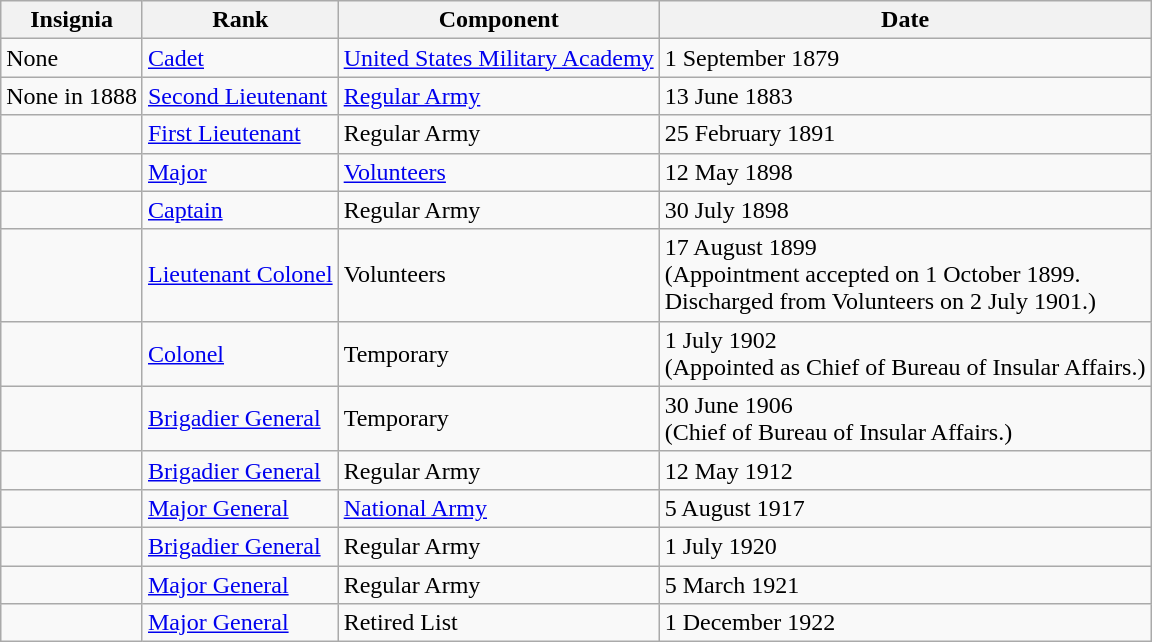<table class="wikitable">
<tr>
<th>Insignia</th>
<th>Rank</th>
<th>Component</th>
<th>Date</th>
</tr>
<tr>
<td>None</td>
<td><a href='#'>Cadet</a></td>
<td><a href='#'>United States Military Academy</a></td>
<td>1 September 1879</td>
</tr>
<tr>
<td>None in 1888</td>
<td><a href='#'>Second Lieutenant</a></td>
<td><a href='#'>Regular Army</a></td>
<td>13 June 1883</td>
</tr>
<tr>
<td></td>
<td><a href='#'>First Lieutenant</a></td>
<td>Regular Army</td>
<td>25 February 1891</td>
</tr>
<tr>
<td></td>
<td><a href='#'>Major</a></td>
<td><a href='#'>Volunteers</a></td>
<td>12 May 1898</td>
</tr>
<tr>
<td></td>
<td><a href='#'>Captain</a></td>
<td>Regular Army</td>
<td>30 July 1898</td>
</tr>
<tr>
<td></td>
<td><a href='#'>Lieutenant Colonel</a></td>
<td>Volunteers</td>
<td>17 August 1899 <br>(Appointment accepted on 1 October 1899. <br> Discharged from Volunteers on 2 July 1901.)</td>
</tr>
<tr>
<td></td>
<td><a href='#'>Colonel</a></td>
<td>Temporary</td>
<td>1 July 1902 <br>(Appointed as Chief of Bureau of Insular Affairs.)</td>
</tr>
<tr>
<td></td>
<td><a href='#'>Brigadier General</a></td>
<td>Temporary</td>
<td>30 June 1906 <br>(Chief of Bureau of Insular Affairs.)</td>
</tr>
<tr>
<td></td>
<td><a href='#'>Brigadier General</a></td>
<td>Regular Army</td>
<td>12 May 1912</td>
</tr>
<tr>
<td></td>
<td><a href='#'>Major General</a></td>
<td><a href='#'>National Army</a></td>
<td>5 August 1917</td>
</tr>
<tr>
<td></td>
<td><a href='#'>Brigadier General</a></td>
<td>Regular Army</td>
<td>1 July 1920</td>
</tr>
<tr>
<td></td>
<td><a href='#'>Major General</a></td>
<td>Regular Army</td>
<td>5 March 1921</td>
</tr>
<tr>
<td></td>
<td><a href='#'>Major General</a></td>
<td>Retired List</td>
<td>1 December 1922</td>
</tr>
</table>
